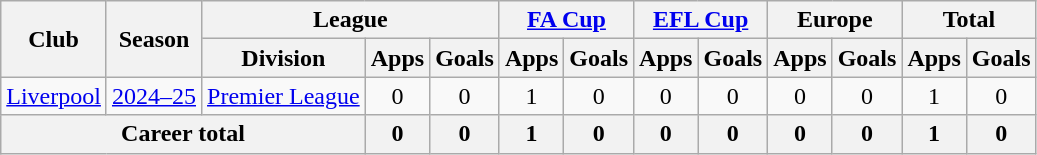<table class="wikitable" style="text-align:center">
<tr>
<th rowspan="2">Club</th>
<th rowspan="2">Season</th>
<th colspan="3">League</th>
<th colspan="2"><a href='#'>FA Cup</a></th>
<th colspan="2"><a href='#'>EFL Cup</a></th>
<th colspan="2">Europe</th>
<th colspan="2">Total</th>
</tr>
<tr>
<th>Division</th>
<th>Apps</th>
<th>Goals</th>
<th>Apps</th>
<th>Goals</th>
<th>Apps</th>
<th>Goals</th>
<th>Apps</th>
<th>Goals</th>
<th>Apps</th>
<th>Goals</th>
</tr>
<tr>
<td><a href='#'>Liverpool</a></td>
<td><a href='#'>2024–25</a></td>
<td><a href='#'>Premier League</a></td>
<td>0</td>
<td>0</td>
<td>1</td>
<td>0</td>
<td>0</td>
<td>0</td>
<td>0</td>
<td>0</td>
<td>1</td>
<td>0</td>
</tr>
<tr>
<th colspan="3">Career total</th>
<th>0</th>
<th>0</th>
<th>1</th>
<th>0</th>
<th>0</th>
<th>0</th>
<th>0</th>
<th>0</th>
<th>1</th>
<th>0</th>
</tr>
</table>
